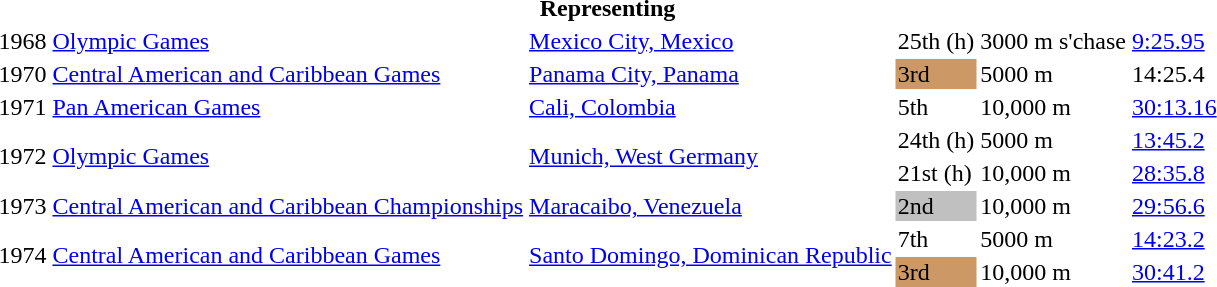<table>
<tr>
<th colspan="6">Representing </th>
</tr>
<tr>
<td>1968</td>
<td><a href='#'>Olympic Games</a></td>
<td><a href='#'>Mexico City, Mexico</a></td>
<td>25th (h)</td>
<td>3000 m s'chase</td>
<td><a href='#'>9:25.95</a></td>
</tr>
<tr>
<td>1970</td>
<td><a href='#'>Central American and Caribbean Games</a></td>
<td><a href='#'>Panama City, Panama</a></td>
<td bgcolor=cc9966>3rd</td>
<td>5000 m</td>
<td>14:25.4</td>
</tr>
<tr>
<td>1971</td>
<td><a href='#'>Pan American Games</a></td>
<td><a href='#'>Cali, Colombia</a></td>
<td>5th</td>
<td>10,000 m</td>
<td><a href='#'>30:13.16</a></td>
</tr>
<tr>
<td rowspan=2>1972</td>
<td rowspan=2><a href='#'>Olympic Games</a></td>
<td rowspan=2><a href='#'>Munich, West Germany</a></td>
<td>24th (h)</td>
<td>5000 m</td>
<td><a href='#'>13:45.2</a></td>
</tr>
<tr>
<td>21st (h)</td>
<td>10,000 m</td>
<td><a href='#'>28:35.8</a></td>
</tr>
<tr>
<td>1973</td>
<td><a href='#'>Central American and Caribbean Championships</a></td>
<td><a href='#'>Maracaibo, Venezuela</a></td>
<td bgcolor=silver>2nd</td>
<td>10,000 m</td>
<td><a href='#'>29:56.6</a></td>
</tr>
<tr>
<td rowspan=2>1974</td>
<td rowspan=2><a href='#'>Central American and Caribbean Games</a></td>
<td rowspan=2><a href='#'>Santo Domingo, Dominican Republic</a></td>
<td>7th</td>
<td>5000 m</td>
<td><a href='#'>14:23.2</a></td>
</tr>
<tr>
<td bgcolor=cc9966>3rd</td>
<td>10,000 m</td>
<td><a href='#'>30:41.2</a></td>
</tr>
</table>
